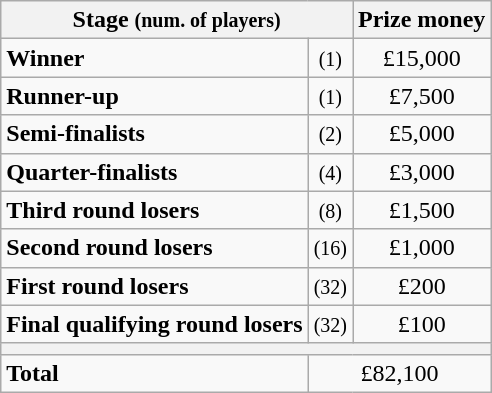<table class="wikitable">
<tr>
<th colspan=2>Stage <small>(num. of players)</small></th>
<th>Prize money</th>
</tr>
<tr>
<td><strong>Winner</strong></td>
<td align=center><small>(1)</small></td>
<td align=center>£15,000</td>
</tr>
<tr>
<td><strong>Runner-up</strong></td>
<td align=center><small>(1)</small></td>
<td align=center>£7,500</td>
</tr>
<tr>
<td><strong>Semi-finalists</strong></td>
<td align=center><small>(2)</small></td>
<td align=center>£5,000</td>
</tr>
<tr>
<td><strong>Quarter-finalists</strong></td>
<td align=center><small>(4)</small></td>
<td align=center>£3,000</td>
</tr>
<tr>
<td><strong>Third round losers</strong></td>
<td align=center><small>(8)</small></td>
<td align=center>£1,500</td>
</tr>
<tr>
<td><strong>Second round losers</strong></td>
<td align=center><small>(16)</small></td>
<td align=center>£1,000</td>
</tr>
<tr>
<td><strong>First round losers</strong></td>
<td align=center><small>(32)</small></td>
<td align=center>£200</td>
</tr>
<tr>
<td><strong>Final qualifying round losers</strong></td>
<td align=center><small>(32)</small></td>
<td align=center>£100</td>
</tr>
<tr>
<th colspan=3></th>
</tr>
<tr>
<td><strong>Total</strong></td>
<td align=center colspan=2>£82,100</td>
</tr>
</table>
